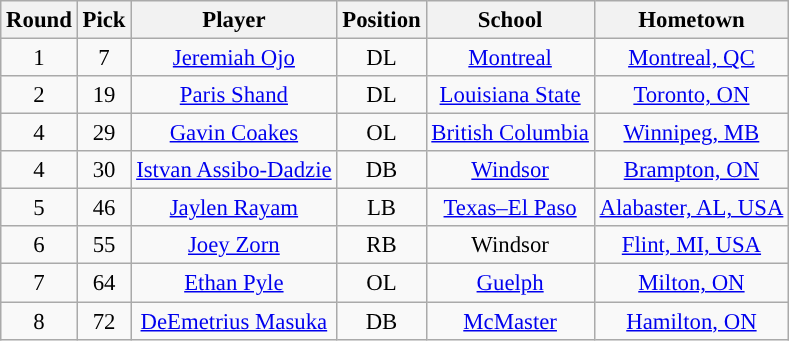<table class="wikitable" style="font-size: 95%;">
<tr>
<th scope="col">Round</th>
<th scope="col">Pick</th>
<th scope="col">Player</th>
<th scope="col">Position</th>
<th scope="col">School</th>
<th scope="col">Hometown</th>
</tr>
<tr align="center">
<td align=center>1</td>
<td>7</td>
<td><a href='#'>Jeremiah Ojo</a></td>
<td>DL</td>
<td><a href='#'>Montreal</a></td>
<td><a href='#'>Montreal, QC</a></td>
</tr>
<tr align="center">
<td align=center>2</td>
<td>19</td>
<td><a href='#'>Paris Shand</a></td>
<td>DL</td>
<td><a href='#'>Louisiana State</a></td>
<td><a href='#'>Toronto, ON</a></td>
</tr>
<tr align="center">
<td align=center>4</td>
<td>29</td>
<td><a href='#'>Gavin Coakes</a></td>
<td>OL</td>
<td><a href='#'>British Columbia</a></td>
<td><a href='#'>Winnipeg, MB</a></td>
</tr>
<tr align="center">
<td align=center>4</td>
<td>30</td>
<td><a href='#'>Istvan Assibo-Dadzie</a></td>
<td>DB</td>
<td><a href='#'>Windsor</a></td>
<td><a href='#'>Brampton, ON</a></td>
</tr>
<tr align="center">
<td align=center>5</td>
<td>46</td>
<td><a href='#'>Jaylen Rayam</a></td>
<td>LB</td>
<td><a href='#'>Texas–El Paso</a></td>
<td><a href='#'>Alabaster, AL, USA</a></td>
</tr>
<tr align="center">
<td align=center>6</td>
<td>55</td>
<td><a href='#'>Joey Zorn</a></td>
<td>RB</td>
<td>Windsor</td>
<td><a href='#'>Flint, MI, USA</a></td>
</tr>
<tr align="center">
<td align=center>7</td>
<td>64</td>
<td><a href='#'>Ethan Pyle</a></td>
<td>OL</td>
<td><a href='#'>Guelph</a></td>
<td><a href='#'>Milton, ON</a></td>
</tr>
<tr align="center">
<td align=center>8</td>
<td>72</td>
<td><a href='#'>DeEmetrius Masuka</a></td>
<td>DB</td>
<td><a href='#'>McMaster</a></td>
<td><a href='#'>Hamilton, ON</a></td>
</tr>
</table>
